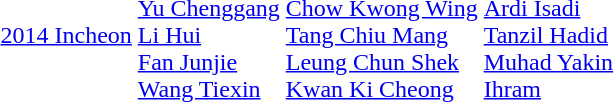<table>
<tr>
<td><a href='#'>2014 Incheon</a></td>
<td><br><a href='#'>Yu Chenggang</a><br><a href='#'>Li Hui</a><br><a href='#'>Fan Junjie</a><br><a href='#'>Wang Tiexin</a></td>
<td><br><a href='#'>Chow Kwong Wing</a><br><a href='#'>Tang Chiu Mang</a><br><a href='#'>Leung Chun Shek</a><br><a href='#'>Kwan Ki Cheong</a></td>
<td><br><a href='#'>Ardi Isadi</a><br><a href='#'>Tanzil Hadid</a><br><a href='#'>Muhad Yakin</a><br><a href='#'>Ihram</a></td>
</tr>
</table>
